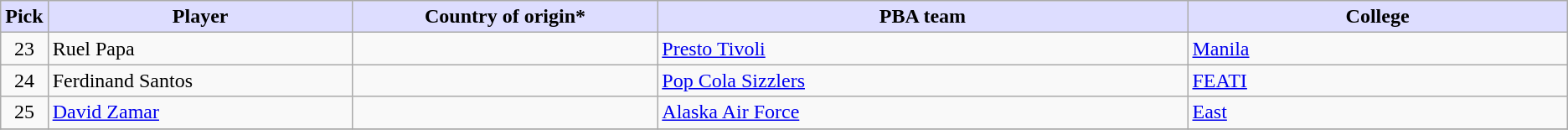<table class="wikitable">
<tr>
<th style="background:#DDDDFF;">Pick</th>
<th style="background:#DDDDFF;" width="20%">Player</th>
<th style="background:#DDDDFF;" width="20%">Country of origin*</th>
<th style="background:#DDDDFF;" width="35%">PBA team</th>
<th style="background:#DDDDFF;" width="25%">College</th>
</tr>
<tr>
<td align=center>23</td>
<td>Ruel Papa</td>
<td></td>
<td><a href='#'>Presto Tivoli</a></td>
<td><a href='#'>Manila</a></td>
</tr>
<tr>
<td align=center>24</td>
<td>Ferdinand Santos</td>
<td></td>
<td><a href='#'>Pop Cola Sizzlers</a></td>
<td><a href='#'>FEATI</a></td>
</tr>
<tr>
<td align=center>25</td>
<td><a href='#'>David Zamar</a></td>
<td></td>
<td><a href='#'>Alaska Air Force</a></td>
<td><a href='#'>East</a></td>
</tr>
<tr>
</tr>
</table>
